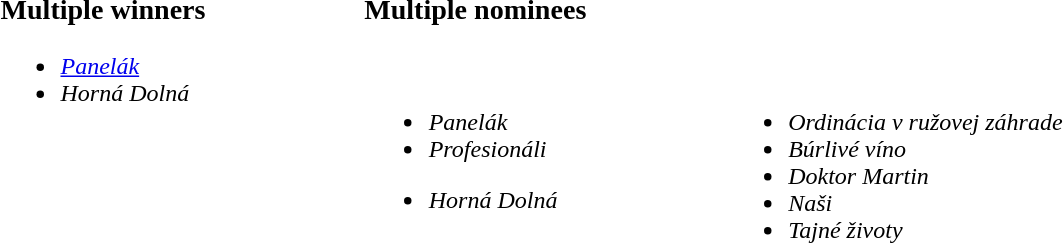<table border=0|>
<tr>
<td valign=top width=25%><br><h3>Multiple winners</h3><ul><li><em><a href='#'>Panelák</a></em></li><li><em>Horná Dolná</em></li></ul></td>
<td valign=top width=50%><br><h3>Multiple nominees</h3><table border=0|>
<tr>
<td valign=top width=25%><br><ul><li><em>Panelák</em></li><li><em>Profesionáli</em></li></ul><ul><li><em>Horná Dolná</em></li></ul></td>
<td valign=top width=25%><br><ul><li><em>Ordinácia v ružovej záhrade</em></li><li><em>Búrlivé víno</em></li><li><em>Doktor Martin</em></li><li><em>Naši</em></li><li><em>Tajné životy</em></li></ul></td>
</tr>
</table>
</td>
</tr>
</table>
